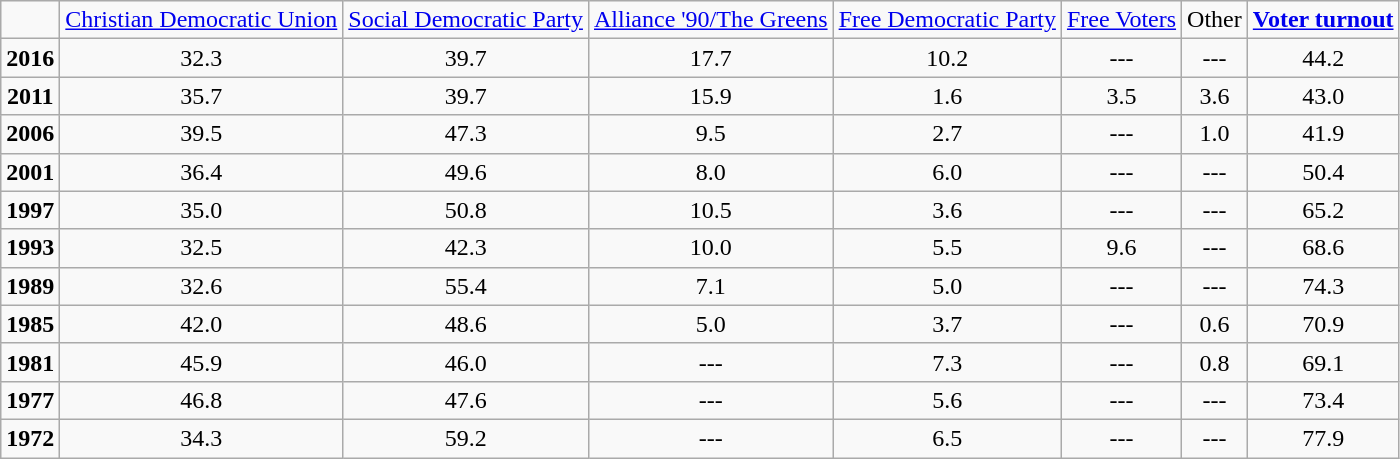<table class="wikitable">
<tr align="center">
<td></td>
<td><a href='#'>Christian Democratic Union</a></td>
<td><a href='#'>Social Democratic Party</a></td>
<td><a href='#'>Alliance '90/The Greens</a></td>
<td><a href='#'>Free Democratic Party</a></td>
<td><a href='#'>Free Voters</a></td>
<td>Other</td>
<td><strong><a href='#'>Voter turnout</a></strong></td>
</tr>
<tr align="center">
<td><strong>2016</strong></td>
<td>32.3</td>
<td>39.7</td>
<td>17.7</td>
<td>10.2</td>
<td>---</td>
<td>---</td>
<td>44.2</td>
</tr>
<tr align="center">
<td><strong>2011</strong></td>
<td>35.7</td>
<td>39.7</td>
<td>15.9</td>
<td>1.6</td>
<td>3.5</td>
<td>3.6</td>
<td>43.0</td>
</tr>
<tr align="center">
<td><strong>2006</strong></td>
<td>39.5</td>
<td>47.3</td>
<td>9.5</td>
<td>2.7</td>
<td>---</td>
<td>1.0</td>
<td>41.9</td>
</tr>
<tr align="center">
<td><strong>2001</strong></td>
<td>36.4</td>
<td>49.6</td>
<td>8.0</td>
<td>6.0</td>
<td>---</td>
<td>---</td>
<td>50.4</td>
</tr>
<tr align="center">
<td><strong>1997</strong></td>
<td>35.0</td>
<td>50.8</td>
<td>10.5</td>
<td>3.6</td>
<td>---</td>
<td>---</td>
<td>65.2</td>
</tr>
<tr align="center">
<td><strong>1993</strong></td>
<td>32.5</td>
<td>42.3</td>
<td>10.0</td>
<td>5.5</td>
<td>9.6</td>
<td>---</td>
<td>68.6</td>
</tr>
<tr align="center">
<td><strong>1989</strong></td>
<td>32.6</td>
<td>55.4</td>
<td>7.1</td>
<td>5.0</td>
<td>---</td>
<td>---</td>
<td>74.3</td>
</tr>
<tr align="center">
<td><strong>1985</strong></td>
<td>42.0</td>
<td>48.6</td>
<td>5.0</td>
<td>3.7</td>
<td>---</td>
<td>0.6</td>
<td>70.9</td>
</tr>
<tr align="center">
<td><strong>1981</strong></td>
<td>45.9</td>
<td>46.0</td>
<td>---</td>
<td>7.3</td>
<td>---</td>
<td>0.8</td>
<td>69.1</td>
</tr>
<tr align="center">
<td><strong>1977</strong></td>
<td>46.8</td>
<td>47.6</td>
<td>---</td>
<td>5.6</td>
<td>---</td>
<td>---</td>
<td>73.4</td>
</tr>
<tr align="center">
<td><strong>1972</strong></td>
<td>34.3</td>
<td>59.2</td>
<td>---</td>
<td>6.5</td>
<td>---</td>
<td>---</td>
<td>77.9</td>
</tr>
</table>
